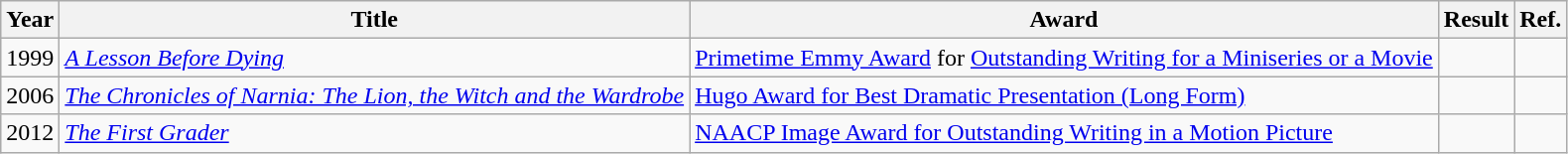<table class="wikitable sortable">
<tr>
<th>Year</th>
<th>Title</th>
<th>Award</th>
<th>Result</th>
<th>Ref.</th>
</tr>
<tr>
<td>1999</td>
<td><em><a href='#'>A Lesson Before Dying</a></em></td>
<td><a href='#'>Primetime Emmy Award</a> for <a href='#'>Outstanding Writing for a Miniseries or a Movie</a></td>
<td></td>
<td></td>
</tr>
<tr>
<td>2006</td>
<td><em><a href='#'>The Chronicles of Narnia: The Lion, the Witch and the Wardrobe</a></em></td>
<td><a href='#'>Hugo Award for Best Dramatic Presentation (Long Form)</a></td>
<td></td>
<td></td>
</tr>
<tr>
<td>2012</td>
<td><em><a href='#'>The First Grader</a></em></td>
<td><a href='#'>NAACP Image Award for Outstanding Writing in a Motion Picture</a></td>
<td></td>
<td></td>
</tr>
</table>
